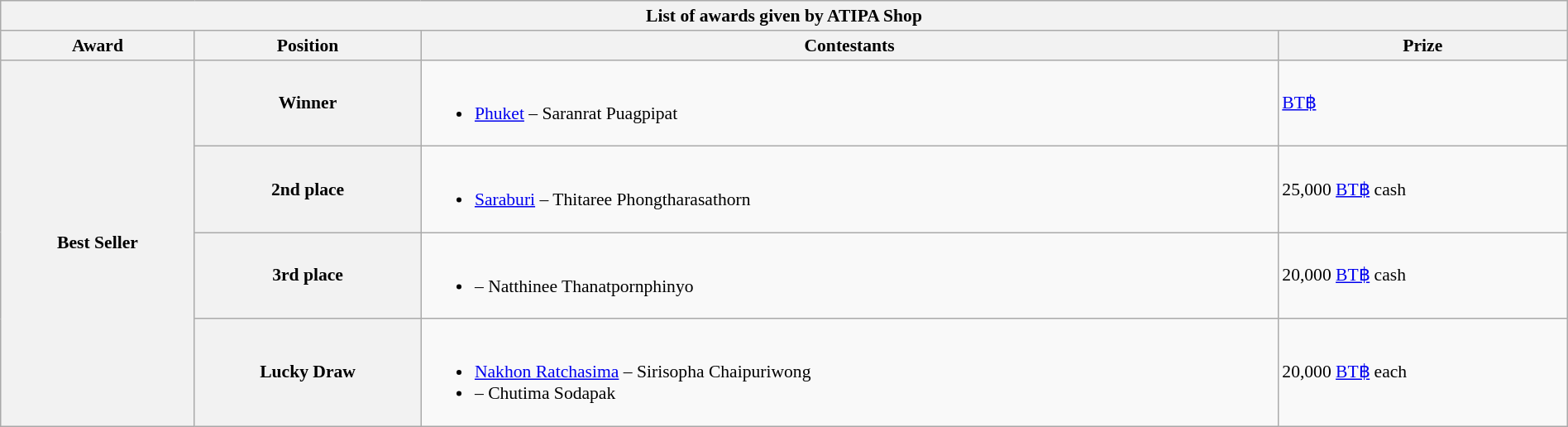<table role="presentation" class="wikitable mw-collapsible mw-collapsed" style="font-size: 90%; width: 100%">
<tr>
<th colspan=4>List of awards given by ATIPA Shop</th>
</tr>
<tr>
<th>Award</th>
<th>Position</th>
<th>Contestants</th>
<th>Prize</th>
</tr>
<tr>
<th rowspan=4>Best Seller</th>
<th>Winner</th>
<td><br><ul><li><a href='#'>Phuket</a> – Saranrat Puagpipat</li></ul></td>
<td><a href='#'>BT฿</a></td>
</tr>
<tr>
<th>2nd place</th>
<td><br><ul><li><a href='#'>Saraburi</a> – Thitaree Phongtharasathorn</li></ul></td>
<td>25,000 <a href='#'>BT฿</a> cash</td>
</tr>
<tr>
<th>3rd place</th>
<td><br><ul><li> – Natthinee Thanatpornphinyo</li></ul></td>
<td>20,000 <a href='#'>BT฿</a> cash</td>
</tr>
<tr>
<th>Lucky Draw</th>
<td><br><ul><li><a href='#'>Nakhon Ratchasima</a> – Sirisopha Chaipuriwong</li><li> – Chutima Sodapak</li></ul></td>
<td>20,000 <a href='#'>BT฿</a> each</td>
</tr>
</table>
